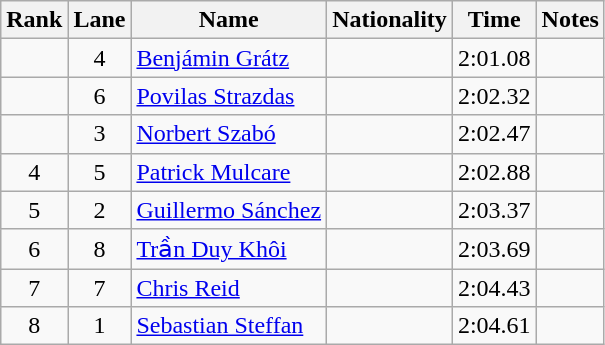<table class="wikitable sortable" style="text-align:center">
<tr>
<th>Rank</th>
<th>Lane</th>
<th>Name</th>
<th>Nationality</th>
<th>Time</th>
<th>Notes</th>
</tr>
<tr>
<td></td>
<td>4</td>
<td align=left><a href='#'>Benjámin Grátz</a></td>
<td align=left></td>
<td>2:01.08</td>
<td></td>
</tr>
<tr>
<td></td>
<td>6</td>
<td align=left><a href='#'>Povilas Strazdas</a></td>
<td align=left></td>
<td>2:02.32</td>
<td></td>
</tr>
<tr>
<td></td>
<td>3</td>
<td align=left><a href='#'>Norbert Szabó</a></td>
<td align=left></td>
<td>2:02.47</td>
<td></td>
</tr>
<tr>
<td>4</td>
<td>5</td>
<td align=left><a href='#'>Patrick Mulcare</a></td>
<td align=left></td>
<td>2:02.88</td>
<td></td>
</tr>
<tr>
<td>5</td>
<td>2</td>
<td align=left><a href='#'>Guillermo Sánchez</a></td>
<td align=left></td>
<td>2:03.37</td>
<td></td>
</tr>
<tr>
<td>6</td>
<td>8</td>
<td align=left><a href='#'>Trần Duy Khôi</a></td>
<td align=left></td>
<td>2:03.69</td>
<td></td>
</tr>
<tr>
<td>7</td>
<td>7</td>
<td align=left><a href='#'>Chris Reid</a></td>
<td align=left></td>
<td>2:04.43</td>
<td></td>
</tr>
<tr>
<td>8</td>
<td>1</td>
<td align=left><a href='#'>Sebastian Steffan</a></td>
<td align=left></td>
<td>2:04.61</td>
<td></td>
</tr>
</table>
